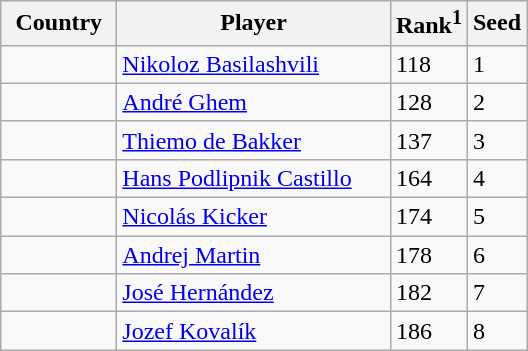<table class="sortable wikitable">
<tr>
<th width="70">Country</th>
<th width="175">Player</th>
<th>Rank<sup>1</sup></th>
<th>Seed</th>
</tr>
<tr>
<td></td>
<td><a href='#'>Nikoloz Basilashvili</a></td>
<td>118</td>
<td>1</td>
</tr>
<tr>
<td></td>
<td><a href='#'>André Ghem</a></td>
<td>128</td>
<td>2</td>
</tr>
<tr>
<td></td>
<td><a href='#'>Thiemo de Bakker</a></td>
<td>137</td>
<td>3</td>
</tr>
<tr>
<td></td>
<td><a href='#'>Hans Podlipnik Castillo</a></td>
<td>164</td>
<td>4</td>
</tr>
<tr>
<td></td>
<td><a href='#'>Nicolás Kicker</a></td>
<td>174</td>
<td>5</td>
</tr>
<tr>
<td></td>
<td><a href='#'>Andrej Martin</a></td>
<td>178</td>
<td>6</td>
</tr>
<tr>
<td></td>
<td><a href='#'>José Hernández</a></td>
<td>182</td>
<td>7</td>
</tr>
<tr>
<td></td>
<td><a href='#'>Jozef Kovalík</a></td>
<td>186</td>
<td>8</td>
</tr>
</table>
